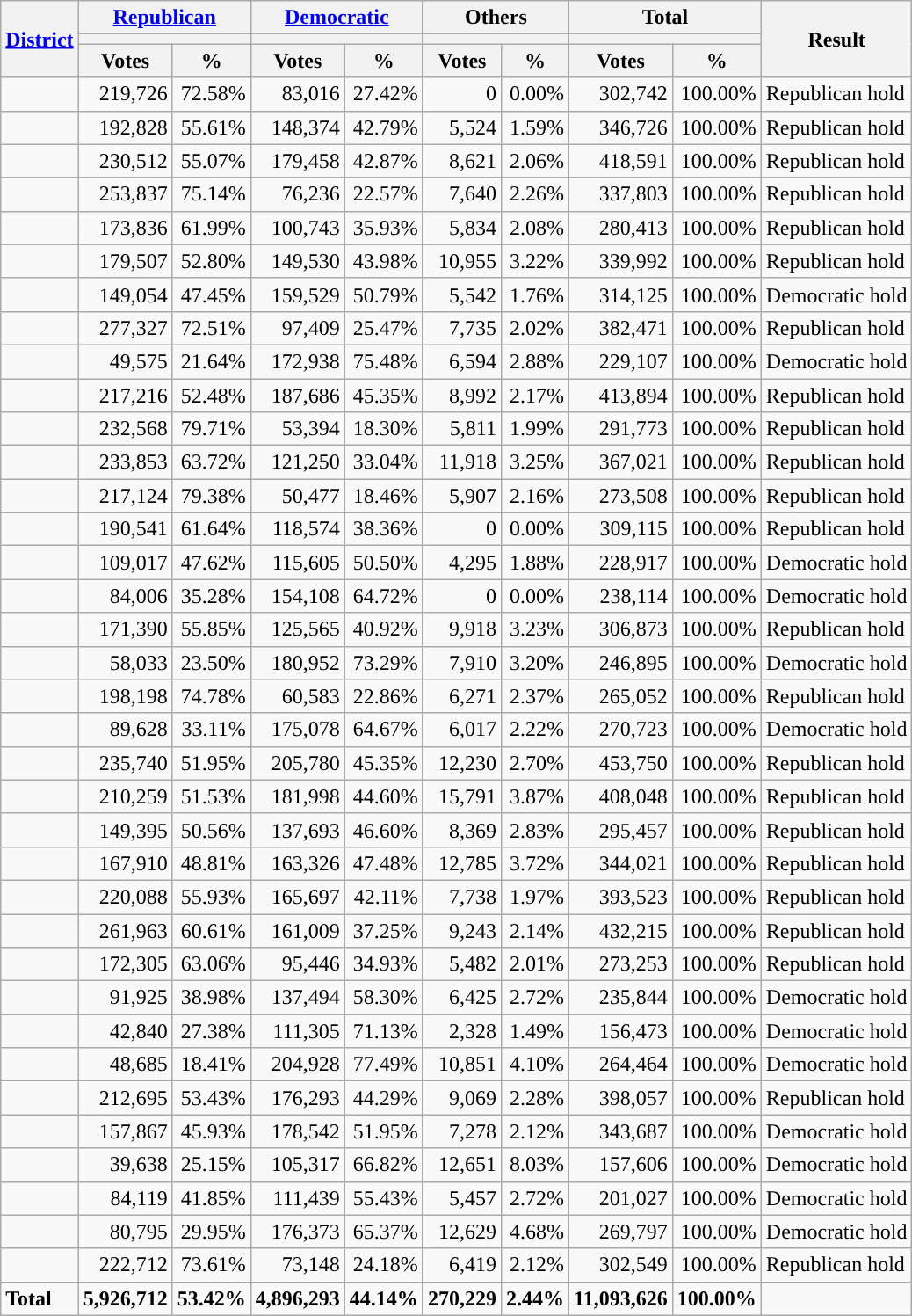<table class="wikitable plainrowheaders sortable" style="font-size:100%; text-align:right;">
<tr>
<th scope=col rowspan=3><a href='#'>District</a></th>
<th scope=col colspan=2><a href='#'>Republican</a></th>
<th scope=col colspan=2><a href='#'>Democratic</a></th>
<th scope=col colspan=2>Others</th>
<th scope=col colspan=2>Total</th>
<th scope=col rowspan=3>Result</th>
</tr>
<tr>
<th scope=col colspan=2 style="background:"></th>
<th scope=col colspan=2 style="background:"></th>
<th scope=col colspan=2></th>
<th scope=col colspan=2></th>
</tr>
<tr>
<th scope=col data-sort-type="number">Votes</th>
<th scope=col data-sort-type="number">%</th>
<th scope=col data-sort-type="number">Votes</th>
<th scope=col data-sort-type="number">%</th>
<th scope=col data-sort-type="number">Votes</th>
<th scope=col data-sort-type="number">%</th>
<th scope=col data-sort-type="number">Votes</th>
<th scope=col data-sort-type="number">%</th>
</tr>
<tr>
<td align=left></td>
<td>219,726</td>
<td>72.58%</td>
<td>83,016</td>
<td>27.42%</td>
<td>0</td>
<td>0.00%</td>
<td>302,742</td>
<td>100.00%</td>
<td align=left>Republican hold</td>
</tr>
<tr>
<td align=left></td>
<td>192,828</td>
<td>55.61%</td>
<td>148,374</td>
<td>42.79%</td>
<td>5,524</td>
<td>1.59%</td>
<td>346,726</td>
<td>100.00%</td>
<td align=left>Republican hold</td>
</tr>
<tr>
<td align=left></td>
<td>230,512</td>
<td>55.07%</td>
<td>179,458</td>
<td>42.87%</td>
<td>8,621</td>
<td>2.06%</td>
<td>418,591</td>
<td>100.00%</td>
<td align=left>Republican hold</td>
</tr>
<tr>
<td align=left></td>
<td>253,837</td>
<td>75.14%</td>
<td>76,236</td>
<td>22.57%</td>
<td>7,640</td>
<td>2.26%</td>
<td>337,803</td>
<td>100.00%</td>
<td align=left>Republican hold</td>
</tr>
<tr>
<td align=left></td>
<td>173,836</td>
<td>61.99%</td>
<td>100,743</td>
<td>35.93%</td>
<td>5,834</td>
<td>2.08%</td>
<td>280,413</td>
<td>100.00%</td>
<td align=left>Republican hold</td>
</tr>
<tr>
<td align=left></td>
<td>179,507</td>
<td>52.80%</td>
<td>149,530</td>
<td>43.98%</td>
<td>10,955</td>
<td>3.22%</td>
<td>339,992</td>
<td>100.00%</td>
<td align=left>Republican hold</td>
</tr>
<tr>
<td align=left></td>
<td>149,054</td>
<td>47.45%</td>
<td>159,529</td>
<td>50.79%</td>
<td>5,542</td>
<td>1.76%</td>
<td>314,125</td>
<td>100.00%</td>
<td align=left>Democratic hold</td>
</tr>
<tr>
<td align=left></td>
<td>277,327</td>
<td>72.51%</td>
<td>97,409</td>
<td>25.47%</td>
<td>7,735</td>
<td>2.02%</td>
<td>382,471</td>
<td>100.00%</td>
<td align=left>Republican hold</td>
</tr>
<tr>
<td align=left></td>
<td>49,575</td>
<td>21.64%</td>
<td>172,938</td>
<td>75.48%</td>
<td>6,594</td>
<td>2.88%</td>
<td>229,107</td>
<td>100.00%</td>
<td align=left>Democratic hold</td>
</tr>
<tr>
<td align=left></td>
<td>217,216</td>
<td>52.48%</td>
<td>187,686</td>
<td>45.35%</td>
<td>8,992</td>
<td>2.17%</td>
<td>413,894</td>
<td>100.00%</td>
<td align=left>Republican hold</td>
</tr>
<tr>
<td align=left></td>
<td>232,568</td>
<td>79.71%</td>
<td>53,394</td>
<td>18.30%</td>
<td>5,811</td>
<td>1.99%</td>
<td>291,773</td>
<td>100.00%</td>
<td align=left>Republican hold</td>
</tr>
<tr>
<td align=left></td>
<td>233,853</td>
<td>63.72%</td>
<td>121,250</td>
<td>33.04%</td>
<td>11,918</td>
<td>3.25%</td>
<td>367,021</td>
<td>100.00%</td>
<td align=left>Republican hold</td>
</tr>
<tr>
<td align=left></td>
<td>217,124</td>
<td>79.38%</td>
<td>50,477</td>
<td>18.46%</td>
<td>5,907</td>
<td>2.16%</td>
<td>273,508</td>
<td>100.00%</td>
<td align=left>Republican hold</td>
</tr>
<tr>
<td align=left></td>
<td>190,541</td>
<td>61.64%</td>
<td>118,574</td>
<td>38.36%</td>
<td>0</td>
<td>0.00%</td>
<td>309,115</td>
<td>100.00%</td>
<td align=left>Republican hold</td>
</tr>
<tr>
<td align=left></td>
<td>109,017</td>
<td>47.62%</td>
<td>115,605</td>
<td>50.50%</td>
<td>4,295</td>
<td>1.88%</td>
<td>228,917</td>
<td>100.00%</td>
<td align=left>Democratic hold</td>
</tr>
<tr>
<td align=left></td>
<td>84,006</td>
<td>35.28%</td>
<td>154,108</td>
<td>64.72%</td>
<td>0</td>
<td>0.00%</td>
<td>238,114</td>
<td>100.00%</td>
<td align=left>Democratic hold</td>
</tr>
<tr>
<td align=left></td>
<td>171,390</td>
<td>55.85%</td>
<td>125,565</td>
<td>40.92%</td>
<td>9,918</td>
<td>3.23%</td>
<td>306,873</td>
<td>100.00%</td>
<td align=left>Republican hold</td>
</tr>
<tr>
<td align=left></td>
<td>58,033</td>
<td>23.50%</td>
<td>180,952</td>
<td>73.29%</td>
<td>7,910</td>
<td>3.20%</td>
<td>246,895</td>
<td>100.00%</td>
<td align=left>Democratic hold</td>
</tr>
<tr>
<td align=left></td>
<td>198,198</td>
<td>74.78%</td>
<td>60,583</td>
<td>22.86%</td>
<td>6,271</td>
<td>2.37%</td>
<td>265,052</td>
<td>100.00%</td>
<td align=left>Republican hold</td>
</tr>
<tr>
<td align=left></td>
<td>89,628</td>
<td>33.11%</td>
<td>175,078</td>
<td>64.67%</td>
<td>6,017</td>
<td>2.22%</td>
<td>270,723</td>
<td>100.00%</td>
<td align=left>Democratic hold</td>
</tr>
<tr>
<td align=left></td>
<td>235,740</td>
<td>51.95%</td>
<td>205,780</td>
<td>45.35%</td>
<td>12,230</td>
<td>2.70%</td>
<td>453,750</td>
<td>100.00%</td>
<td align=left>Republican hold</td>
</tr>
<tr>
<td align=left></td>
<td>210,259</td>
<td>51.53%</td>
<td>181,998</td>
<td>44.60%</td>
<td>15,791</td>
<td>3.87%</td>
<td>408,048</td>
<td>100.00%</td>
<td align=left>Republican hold</td>
</tr>
<tr>
<td align=left></td>
<td>149,395</td>
<td>50.56%</td>
<td>137,693</td>
<td>46.60%</td>
<td>8,369</td>
<td>2.83%</td>
<td>295,457</td>
<td>100.00%</td>
<td align=left>Republican hold</td>
</tr>
<tr>
<td align=left></td>
<td>167,910</td>
<td>48.81%</td>
<td>163,326</td>
<td>47.48%</td>
<td>12,785</td>
<td>3.72%</td>
<td>344,021</td>
<td>100.00%</td>
<td align=left>Republican hold</td>
</tr>
<tr>
<td align=left></td>
<td>220,088</td>
<td>55.93%</td>
<td>165,697</td>
<td>42.11%</td>
<td>7,738</td>
<td>1.97%</td>
<td>393,523</td>
<td>100.00%</td>
<td align=left>Republican hold</td>
</tr>
<tr>
<td align=left></td>
<td>261,963</td>
<td>60.61%</td>
<td>161,009</td>
<td>37.25%</td>
<td>9,243</td>
<td>2.14%</td>
<td>432,215</td>
<td>100.00%</td>
<td align=left>Republican hold</td>
</tr>
<tr>
<td align=left></td>
<td>172,305</td>
<td>63.06%</td>
<td>95,446</td>
<td>34.93%</td>
<td>5,482</td>
<td>2.01%</td>
<td>273,253</td>
<td>100.00%</td>
<td align=left>Republican hold</td>
</tr>
<tr>
<td align=left></td>
<td>91,925</td>
<td>38.98%</td>
<td>137,494</td>
<td>58.30%</td>
<td>6,425</td>
<td>2.72%</td>
<td>235,844</td>
<td>100.00%</td>
<td align=left>Democratic hold</td>
</tr>
<tr>
<td align=left></td>
<td>42,840</td>
<td>27.38%</td>
<td>111,305</td>
<td>71.13%</td>
<td>2,328</td>
<td>1.49%</td>
<td>156,473</td>
<td>100.00%</td>
<td align=left>Democratic hold</td>
</tr>
<tr>
<td align=left></td>
<td>48,685</td>
<td>18.41%</td>
<td>204,928</td>
<td>77.49%</td>
<td>10,851</td>
<td>4.10%</td>
<td>264,464</td>
<td>100.00%</td>
<td align=left>Democratic hold</td>
</tr>
<tr>
<td align=left></td>
<td>212,695</td>
<td>53.43%</td>
<td>176,293</td>
<td>44.29%</td>
<td>9,069</td>
<td>2.28%</td>
<td>398,057</td>
<td>100.00%</td>
<td align=left>Republican hold</td>
</tr>
<tr>
<td align=left></td>
<td>157,867</td>
<td>45.93%</td>
<td>178,542</td>
<td>51.95%</td>
<td>7,278</td>
<td>2.12%</td>
<td>343,687</td>
<td>100.00%</td>
<td align=left>Democratic hold</td>
</tr>
<tr>
<td align=left></td>
<td>39,638</td>
<td>25.15%</td>
<td>105,317</td>
<td>66.82%</td>
<td>12,651</td>
<td>8.03%</td>
<td>157,606</td>
<td>100.00%</td>
<td align=left>Democratic hold</td>
</tr>
<tr>
<td align=left></td>
<td>84,119</td>
<td>41.85%</td>
<td>111,439</td>
<td>55.43%</td>
<td>5,457</td>
<td>2.72%</td>
<td>201,027</td>
<td>100.00%</td>
<td align=left>Democratic hold</td>
</tr>
<tr>
<td align=left></td>
<td>80,795</td>
<td>29.95%</td>
<td>176,373</td>
<td>65.37%</td>
<td>12,629</td>
<td>4.68%</td>
<td>269,797</td>
<td>100.00%</td>
<td align=left>Democratic hold</td>
</tr>
<tr>
<td align=left></td>
<td>222,712</td>
<td>73.61%</td>
<td>73,148</td>
<td>24.18%</td>
<td>6,419</td>
<td>2.12%</td>
<td>302,549</td>
<td>100.00%</td>
<td align=left>Republican hold</td>
</tr>
<tr class="sortbottom" style="font-weight:bold">
<td align=left>Total</td>
<td>5,926,712</td>
<td>53.42%</td>
<td>4,896,293</td>
<td>44.14%</td>
<td>270,229</td>
<td>2.44%</td>
<td>11,093,626</td>
<td>100.00%</td>
<td></td>
</tr>
</table>
